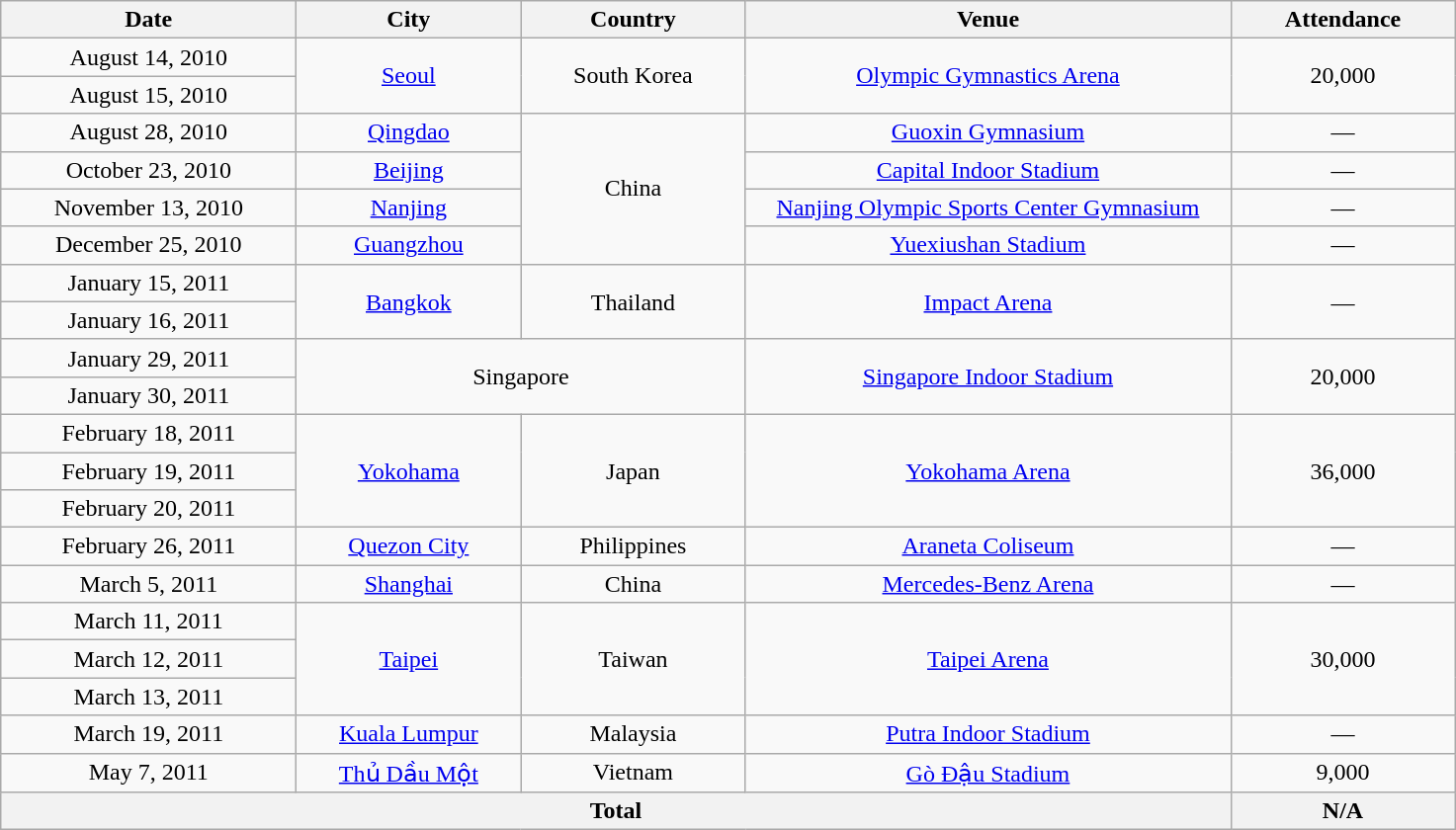<table class="wikitable" style="text-align:center;">
<tr>
<th scope="col" style="width:12em;">Date</th>
<th scope="col" style="width:9em;">City</th>
<th scope="col" style="width:9em;">Country</th>
<th scope="col" style="width:20em;">Venue</th>
<th scope="col" style="width:9em;">Attendance</th>
</tr>
<tr>
<td>August 14, 2010</td>
<td rowspan="2"><a href='#'>Seoul</a></td>
<td rowspan="2">South Korea</td>
<td rowspan="2"><a href='#'>Olympic Gymnastics Arena</a></td>
<td rowspan="2">20,000</td>
</tr>
<tr>
<td>August 15, 2010</td>
</tr>
<tr>
<td>August 28, 2010</td>
<td><a href='#'>Qingdao</a></td>
<td rowspan="4">China</td>
<td><a href='#'>Guoxin Gymnasium</a></td>
<td>—</td>
</tr>
<tr>
<td>October 23, 2010</td>
<td><a href='#'>Beijing</a></td>
<td><a href='#'>Capital Indoor Stadium</a></td>
<td>—</td>
</tr>
<tr>
<td>November 13, 2010</td>
<td><a href='#'>Nanjing</a></td>
<td><a href='#'>Nanjing Olympic Sports Center Gymnasium</a></td>
<td>—</td>
</tr>
<tr>
<td>December 25, 2010</td>
<td><a href='#'>Guangzhou</a></td>
<td><a href='#'>Yuexiushan Stadium</a></td>
<td>—</td>
</tr>
<tr>
<td>January 15, 2011</td>
<td rowspan="2"><a href='#'>Bangkok</a></td>
<td rowspan="2">Thailand</td>
<td rowspan="2"><a href='#'>Impact Arena</a></td>
<td rowspan="2">—</td>
</tr>
<tr>
<td>January 16, 2011</td>
</tr>
<tr>
<td>January 29, 2011</td>
<td colspan="2" rowspan="2">Singapore</td>
<td rowspan="2"><a href='#'>Singapore Indoor Stadium</a></td>
<td rowspan="2">20,000</td>
</tr>
<tr>
<td>January 30, 2011</td>
</tr>
<tr>
<td>February 18, 2011</td>
<td rowspan="3"><a href='#'>Yokohama</a></td>
<td rowspan="3">Japan</td>
<td rowspan="3"><a href='#'>Yokohama Arena</a></td>
<td rowspan="3">36,000</td>
</tr>
<tr>
<td>February 19, 2011</td>
</tr>
<tr>
<td>February 20, 2011</td>
</tr>
<tr>
<td>February 26, 2011</td>
<td><a href='#'>Quezon City</a></td>
<td>Philippines</td>
<td><a href='#'>Araneta Coliseum</a></td>
<td>—</td>
</tr>
<tr>
<td>March 5, 2011</td>
<td><a href='#'>Shanghai</a></td>
<td>China</td>
<td><a href='#'>Mercedes-Benz Arena</a></td>
<td>—</td>
</tr>
<tr>
<td>March 11, 2011</td>
<td rowspan="3"><a href='#'>Taipei</a></td>
<td rowspan="3">Taiwan</td>
<td rowspan="3"><a href='#'>Taipei Arena</a></td>
<td rowspan="3">30,000</td>
</tr>
<tr>
<td>March 12, 2011</td>
</tr>
<tr>
<td>March 13, 2011</td>
</tr>
<tr>
<td>March 19, 2011</td>
<td><a href='#'>Kuala Lumpur</a></td>
<td>Malaysia</td>
<td><a href='#'>Putra Indoor Stadium</a></td>
<td>—</td>
</tr>
<tr>
<td>May 7, 2011</td>
<td><a href='#'>Thủ Dầu Một</a></td>
<td>Vietnam</td>
<td><a href='#'>Gò Đậu Stadium</a></td>
<td>9,000</td>
</tr>
<tr>
<th colspan="4">Total</th>
<th>N/A</th>
</tr>
</table>
